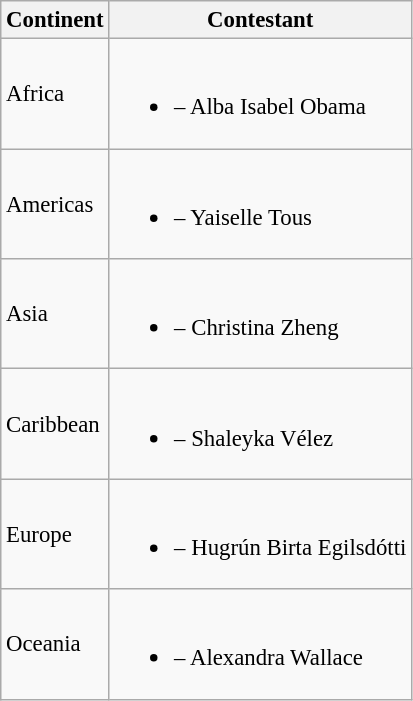<table class="wikitable sortable" style="font-size:95%;">
<tr>
<th>Continent</th>
<th>Contestant</th>
</tr>
<tr>
<td>Africa</td>
<td><br><ul><li> – Alba Isabel Obama</li></ul></td>
</tr>
<tr>
<td>Americas</td>
<td><br><ul><li> – Yaiselle Tous</li></ul></td>
</tr>
<tr>
<td>Asia</td>
<td><br><ul><li> – Christina Zheng</li></ul></td>
</tr>
<tr>
<td>Caribbean</td>
<td><br><ul><li> – Shaleyka Vélez</li></ul></td>
</tr>
<tr>
<td>Europe</td>
<td><br><ul><li> – Hugrún Birta Egilsdótti</li></ul></td>
</tr>
<tr>
<td>Oceania</td>
<td><br><ul><li> – Alexandra Wallace</li></ul></td>
</tr>
</table>
